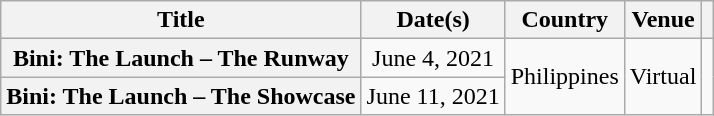<table class="wikitable plainrowheaders" style="text-align: center;">
<tr>
<th scope="col">Title</th>
<th scope="col">Date(s)</th>
<th scope="col">Country</th>
<th scope="col">Venue</th>
<th></th>
</tr>
<tr>
<th scope="row">Bini: The Launch – The Runway</th>
<td>June 4, 2021</td>
<td rowspan="2">Philippines</td>
<td rowspan="2">Virtual</td>
<td rowspan="2"></td>
</tr>
<tr>
<th scope="row">Bini: The Launch – The Showcase</th>
<td>June 11, 2021</td>
</tr>
</table>
